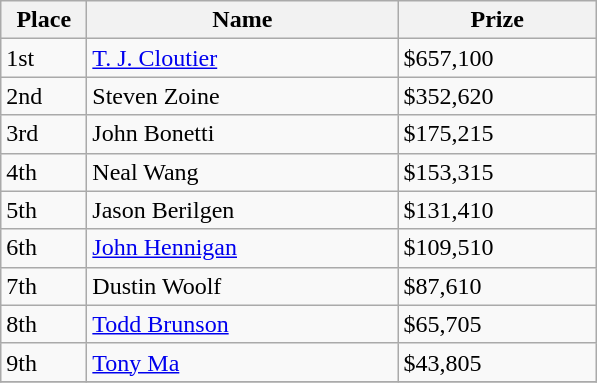<table class="wikitable">
<tr>
<th width="50">Place</th>
<th width="200">Name</th>
<th width="125">Prize</th>
</tr>
<tr>
<td>1st</td>
<td><a href='#'>T. J. Cloutier</a></td>
<td>$657,100</td>
</tr>
<tr>
<td>2nd</td>
<td>Steven Zoine</td>
<td>$352,620</td>
</tr>
<tr>
<td>3rd</td>
<td>John Bonetti</td>
<td>$175,215</td>
</tr>
<tr>
<td>4th</td>
<td>Neal Wang</td>
<td>$153,315</td>
</tr>
<tr>
<td>5th</td>
<td>Jason Berilgen</td>
<td>$131,410</td>
</tr>
<tr>
<td>6th</td>
<td><a href='#'>John Hennigan</a></td>
<td>$109,510</td>
</tr>
<tr>
<td>7th</td>
<td>Dustin Woolf</td>
<td>$87,610</td>
</tr>
<tr>
<td>8th</td>
<td><a href='#'>Todd Brunson</a></td>
<td>$65,705</td>
</tr>
<tr>
<td>9th</td>
<td><a href='#'>Tony Ma</a></td>
<td>$43,805</td>
</tr>
<tr>
</tr>
</table>
